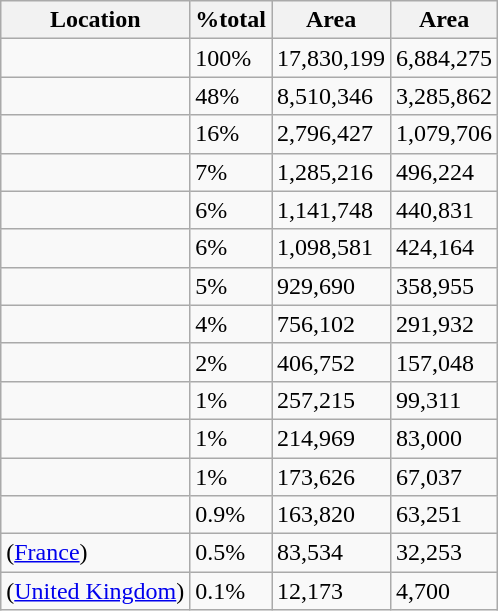<table class="wikitable sortable sticky-header static-row-numbers sort-under col1left" >
<tr>
<th>Location</th>
<th>%total</th>
<th>Area</th>
<th>Area</th>
</tr>
<tr class=static-row-numbers-norank>
<td></td>
<td>100%</td>
<td>17,830,199</td>
<td>6,884,275</td>
</tr>
<tr>
<td></td>
<td>48%</td>
<td>8,510,346</td>
<td>3,285,862</td>
</tr>
<tr>
<td></td>
<td>16%</td>
<td>2,796,427</td>
<td>1,079,706</td>
</tr>
<tr>
<td></td>
<td>7%</td>
<td>1,285,216</td>
<td>496,224</td>
</tr>
<tr>
<td></td>
<td>6%</td>
<td>1,141,748</td>
<td>440,831</td>
</tr>
<tr>
<td></td>
<td>6%</td>
<td>1,098,581</td>
<td>424,164</td>
</tr>
<tr>
<td></td>
<td>5%</td>
<td>929,690</td>
<td>358,955</td>
</tr>
<tr>
<td></td>
<td>4%</td>
<td>756,102</td>
<td>291,932</td>
</tr>
<tr>
<td></td>
<td>2%</td>
<td>406,752</td>
<td>157,048</td>
</tr>
<tr>
<td></td>
<td>1%</td>
<td>257,215</td>
<td>99,311</td>
</tr>
<tr>
<td></td>
<td>1%</td>
<td>214,969</td>
<td>83,000</td>
</tr>
<tr>
<td></td>
<td>1%</td>
<td>173,626</td>
<td>67,037</td>
</tr>
<tr>
<td></td>
<td>0.9%</td>
<td>163,820</td>
<td>63,251</td>
</tr>
<tr>
<td> (<a href='#'>France</a>)</td>
<td>0.5%</td>
<td>83,534</td>
<td>32,253</td>
</tr>
<tr>
<td> (<a href='#'>United Kingdom</a>)</td>
<td>0.1%</td>
<td>12,173</td>
<td>4,700</td>
</tr>
</table>
